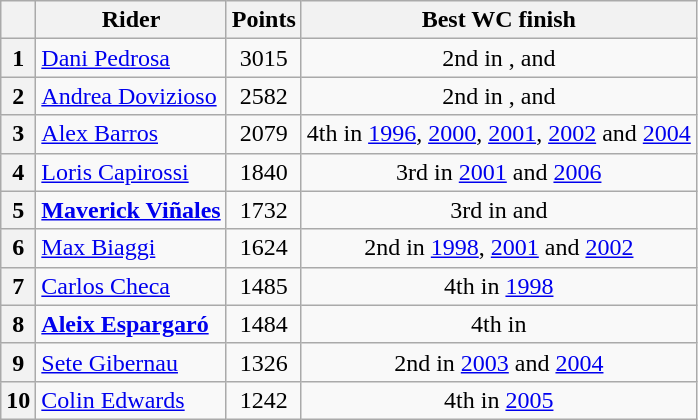<table class="wikitable" style="text-align:center">
<tr>
<th></th>
<th>Rider</th>
<th>Points</th>
<th>Best WC finish</th>
</tr>
<tr>
<th>1</th>
<td align=left> <a href='#'>Dani Pedrosa</a></td>
<td>3015</td>
<td align=center>2nd in ,  and </td>
</tr>
<tr>
<th>2</th>
<td align=left> <a href='#'>Andrea Dovizioso</a></td>
<td>2582</td>
<td align=center>2nd in ,  and </td>
</tr>
<tr>
<th>3</th>
<td align=left> <a href='#'>Alex Barros</a></td>
<td>2079</td>
<td align=center>4th in <a href='#'>1996</a>, <a href='#'>2000</a>, <a href='#'>2001</a>, <a href='#'>2002</a> and <a href='#'>2004</a></td>
</tr>
<tr>
<th>4</th>
<td align=left> <a href='#'>Loris Capirossi</a></td>
<td>1840</td>
<td align=center>3rd in <a href='#'>2001</a> and <a href='#'>2006</a></td>
</tr>
<tr>
<th>5</th>
<td align=left> <strong><a href='#'>Maverick Viñales</a></strong></td>
<td>1732</td>
<td align=center>3rd in  and </td>
</tr>
<tr>
<th>6</th>
<td align=left> <a href='#'>Max Biaggi</a></td>
<td>1624</td>
<td align=center>2nd in <a href='#'>1998</a>, <a href='#'>2001</a> and <a href='#'>2002</a></td>
</tr>
<tr>
<th>7</th>
<td align=left> <a href='#'>Carlos Checa</a></td>
<td>1485</td>
<td align=center>4th in <a href='#'>1998</a></td>
</tr>
<tr>
<th>8</th>
<td align=left> <strong><a href='#'>Aleix Espargaró</a></strong></td>
<td>1484</td>
<td align=center>4th in </td>
</tr>
<tr>
<th>9</th>
<td align=left> <a href='#'>Sete Gibernau</a></td>
<td>1326</td>
<td align=center>2nd in <a href='#'>2003</a> and <a href='#'>2004</a></td>
</tr>
<tr>
<th>10</th>
<td align=left> <a href='#'>Colin Edwards</a></td>
<td>1242</td>
<td align=center>4th in <a href='#'>2005</a></td>
</tr>
</table>
